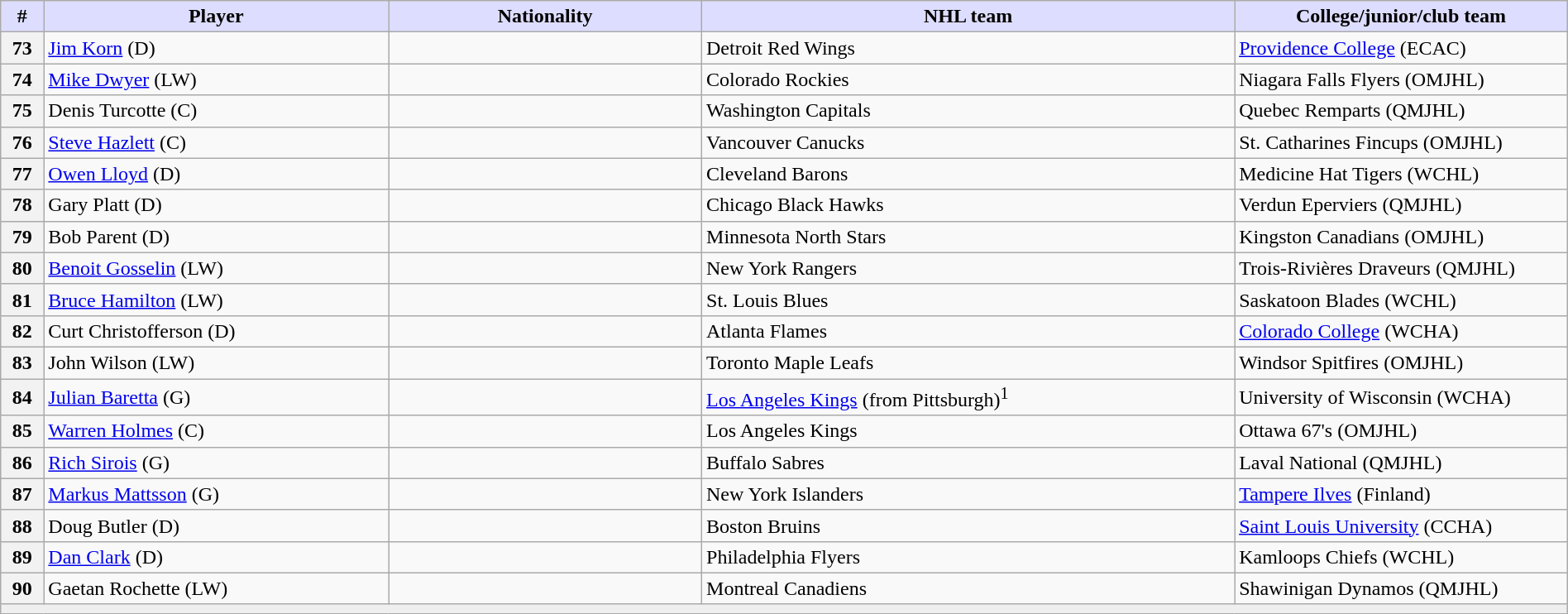<table class="wikitable" style="width: 100%">
<tr>
<th style="background:#ddf; width:2.75%;">#</th>
<th style="background:#ddf; width:22.0%;">Player</th>
<th style="background:#ddf; width:20.0%;">Nationality</th>
<th style="background:#ddf; width:34.0%;">NHL team</th>
<th style="background:#ddf; width:100.0%;">College/junior/club team</th>
</tr>
<tr>
<th>73</th>
<td><a href='#'>Jim Korn</a> (D)</td>
<td></td>
<td>Detroit Red Wings</td>
<td><a href='#'>Providence College</a> (ECAC)</td>
</tr>
<tr>
<th>74</th>
<td><a href='#'>Mike Dwyer</a> (LW)</td>
<td></td>
<td>Colorado Rockies</td>
<td>Niagara Falls Flyers (OMJHL)</td>
</tr>
<tr>
<th>75</th>
<td>Denis Turcotte (C)</td>
<td></td>
<td>Washington Capitals</td>
<td>Quebec Remparts (QMJHL)</td>
</tr>
<tr>
<th>76</th>
<td><a href='#'>Steve Hazlett</a> (C)</td>
<td></td>
<td>Vancouver Canucks</td>
<td>St. Catharines Fincups (OMJHL)</td>
</tr>
<tr>
<th>77</th>
<td><a href='#'>Owen Lloyd</a> (D)</td>
<td></td>
<td>Cleveland Barons</td>
<td>Medicine Hat Tigers (WCHL)</td>
</tr>
<tr>
<th>78</th>
<td>Gary Platt (D)</td>
<td></td>
<td>Chicago Black Hawks</td>
<td>Verdun Eperviers (QMJHL)</td>
</tr>
<tr>
<th>79</th>
<td>Bob Parent (D)</td>
<td></td>
<td>Minnesota North Stars</td>
<td>Kingston Canadians (OMJHL)</td>
</tr>
<tr>
<th>80</th>
<td><a href='#'>Benoit Gosselin</a> (LW)</td>
<td></td>
<td>New York Rangers</td>
<td>Trois-Rivières Draveurs (QMJHL)</td>
</tr>
<tr>
<th>81</th>
<td><a href='#'>Bruce Hamilton</a> (LW)</td>
<td></td>
<td>St. Louis Blues</td>
<td>Saskatoon Blades (WCHL)</td>
</tr>
<tr>
<th>82</th>
<td>Curt Christofferson (D)</td>
<td></td>
<td>Atlanta Flames</td>
<td><a href='#'>Colorado College</a> (WCHA)</td>
</tr>
<tr>
<th>83</th>
<td>John Wilson (LW)</td>
<td></td>
<td>Toronto Maple Leafs</td>
<td>Windsor Spitfires (OMJHL)</td>
</tr>
<tr>
<th>84</th>
<td><a href='#'>Julian Baretta</a> (G)</td>
<td></td>
<td><a href='#'>Los Angeles Kings</a> (from Pittsburgh)<sup>1</sup></td>
<td>University of Wisconsin (WCHA)</td>
</tr>
<tr>
<th>85</th>
<td><a href='#'>Warren Holmes</a> (C)</td>
<td></td>
<td>Los Angeles Kings</td>
<td>Ottawa 67's (OMJHL)</td>
</tr>
<tr>
<th>86</th>
<td><a href='#'>Rich Sirois</a> (G)</td>
<td></td>
<td>Buffalo Sabres</td>
<td>Laval National (QMJHL)</td>
</tr>
<tr>
<th>87</th>
<td><a href='#'>Markus Mattsson</a> (G)</td>
<td></td>
<td>New York Islanders</td>
<td><a href='#'>Tampere Ilves</a> (Finland)</td>
</tr>
<tr>
<th>88</th>
<td>Doug Butler (D)</td>
<td></td>
<td>Boston Bruins</td>
<td><a href='#'>Saint Louis University</a> (CCHA)</td>
</tr>
<tr>
<th>89</th>
<td><a href='#'>Dan Clark</a> (D)</td>
<td></td>
<td>Philadelphia Flyers</td>
<td>Kamloops Chiefs (WCHL)</td>
</tr>
<tr>
<th>90</th>
<td>Gaetan Rochette (LW)</td>
<td></td>
<td>Montreal Canadiens</td>
<td>Shawinigan Dynamos (QMJHL)</td>
</tr>
<tr>
<td align=center colspan="6" bgcolor="#efefef"></td>
</tr>
</table>
